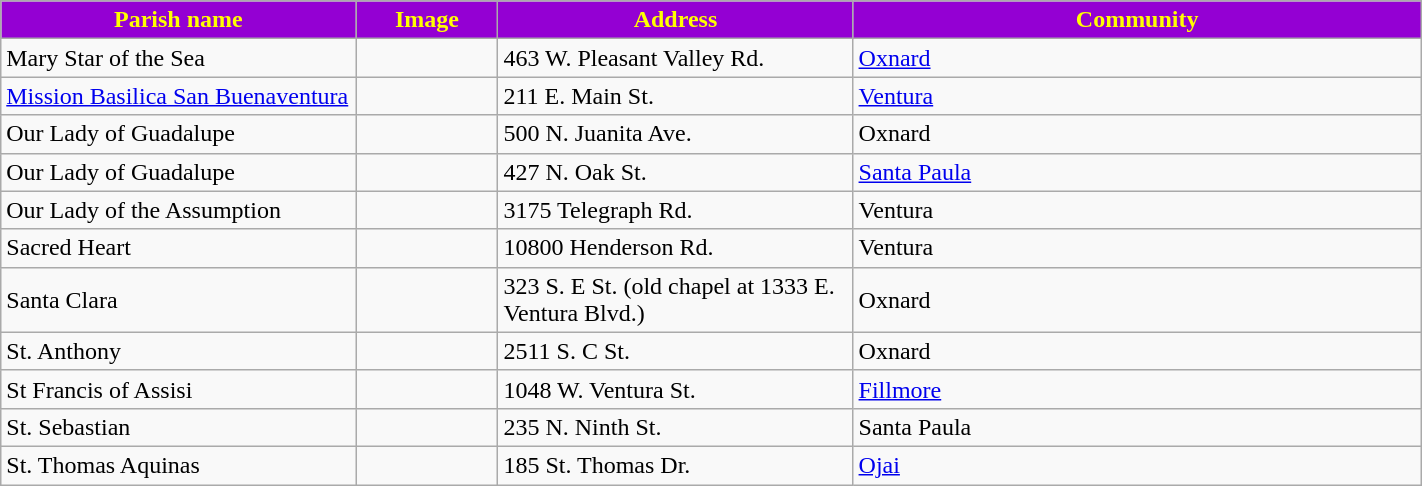<table class="wikitable sortable" style="width:75%">
<tr>
<th style="background:darkviolet; color:yellow;" width="25%"><strong>Parish name</strong></th>
<th style="background:darkviolet; color:yellow;" width="10%"><strong>Image</strong></th>
<th style="background:darkviolet; color:yellow;" width="25%"><strong>Address</strong></th>
<th style="background:darkviolet; color:yellow;" width="15"><strong>Community</strong></th>
</tr>
<tr>
<td>Mary Star of the Sea</td>
<td></td>
<td>463 W. Pleasant Valley Rd.</td>
<td><a href='#'>Oxnard</a></td>
</tr>
<tr>
<td><a href='#'>Mission Basilica San Buenaventura</a></td>
<td></td>
<td>211 E. Main St.</td>
<td><a href='#'>Ventura</a></td>
</tr>
<tr>
<td>Our Lady of Guadalupe</td>
<td></td>
<td>500 N. Juanita Ave.</td>
<td>Oxnard</td>
</tr>
<tr>
<td>Our Lady of Guadalupe</td>
<td></td>
<td>427 N. Oak St.</td>
<td><a href='#'>Santa Paula</a></td>
</tr>
<tr>
<td>Our Lady of the Assumption</td>
<td></td>
<td>3175 Telegraph Rd.</td>
<td>Ventura</td>
</tr>
<tr>
<td>Sacred Heart</td>
<td></td>
<td>10800 Henderson Rd.</td>
<td>Ventura</td>
</tr>
<tr>
<td>Santa Clara</td>
<td></td>
<td>323 S. E St. (old chapel at 1333 E. Ventura Blvd.)</td>
<td>Oxnard</td>
</tr>
<tr>
<td>St. Anthony</td>
<td></td>
<td>2511 S. C St.</td>
<td>Oxnard</td>
</tr>
<tr>
<td>St Francis of Assisi</td>
<td></td>
<td>1048 W. Ventura St.</td>
<td><a href='#'>Fillmore</a></td>
</tr>
<tr>
<td>St. Sebastian</td>
<td></td>
<td>235 N. Ninth St.</td>
<td>Santa Paula</td>
</tr>
<tr>
<td>St. Thomas Aquinas</td>
<td></td>
<td>185 St. Thomas Dr.</td>
<td><a href='#'>Ojai</a></td>
</tr>
</table>
